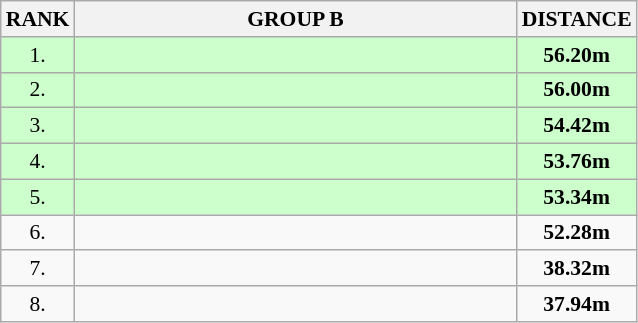<table class="wikitable" style="border-collapse: collapse; font-size: 90%;">
<tr>
<th>RANK</th>
<th style="width: 20em">GROUP B</th>
<th style="width: 5em">DISTANCE</th>
</tr>
<tr style="background:#ccffcc;">
<td align="center">1.</td>
<td></td>
<td align="center"><strong>56.20m</strong></td>
</tr>
<tr style="background:#ccffcc;">
<td align="center">2.</td>
<td></td>
<td align="center"><strong>56.00m</strong></td>
</tr>
<tr style="background:#ccffcc;">
<td align="center">3.</td>
<td></td>
<td align="center"><strong>54.42m</strong></td>
</tr>
<tr style="background:#ccffcc;">
<td align="center">4.</td>
<td></td>
<td align="center"><strong>53.76m</strong></td>
</tr>
<tr style="background:#ccffcc;">
<td align="center">5.</td>
<td></td>
<td align="center"><strong>53.34m</strong></td>
</tr>
<tr>
<td align="center">6.</td>
<td></td>
<td align="center"><strong>52.28m</strong></td>
</tr>
<tr>
<td align="center">7.</td>
<td></td>
<td align="center"><strong>38.32m</strong></td>
</tr>
<tr>
<td align="center">8.</td>
<td></td>
<td align="center"><strong>37.94m</strong></td>
</tr>
</table>
